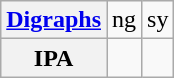<table class="wikitable" style="text-align:center;">
<tr>
<th><a href='#'>Digraphs</a></th>
<td>ng</td>
<td>sy</td>
</tr>
<tr>
<th>IPA</th>
<td></td>
<td></td>
</tr>
</table>
